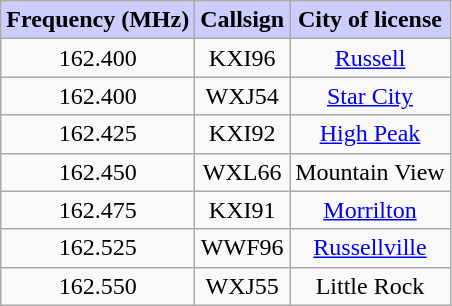<table class="wikitable" style="text-align:center">
<tr>
<th style="background:#ccccff;"><strong>Frequency (MHz)</strong></th>
<th style="background:#ccccff;"><strong>Callsign</strong></th>
<th style="background:#ccccff;"><strong>City of license</strong></th>
</tr>
<tr>
<td>162.400</td>
<td>KXI96</td>
<td><a href='#'>Russell</a></td>
</tr>
<tr>
<td>162.400</td>
<td>WXJ54</td>
<td><a href='#'>Star City</a></td>
</tr>
<tr>
<td>162.425</td>
<td>KXI92</td>
<td><a href='#'>High Peak</a></td>
</tr>
<tr>
<td>162.450</td>
<td>WXL66</td>
<td>Mountain View</td>
</tr>
<tr>
<td>162.475</td>
<td>KXI91</td>
<td><a href='#'>Morrilton</a></td>
</tr>
<tr>
<td>162.525</td>
<td>WWF96</td>
<td><a href='#'>Russellville</a></td>
</tr>
<tr>
<td>162.550</td>
<td>WXJ55</td>
<td>Little Rock</td>
</tr>
</table>
